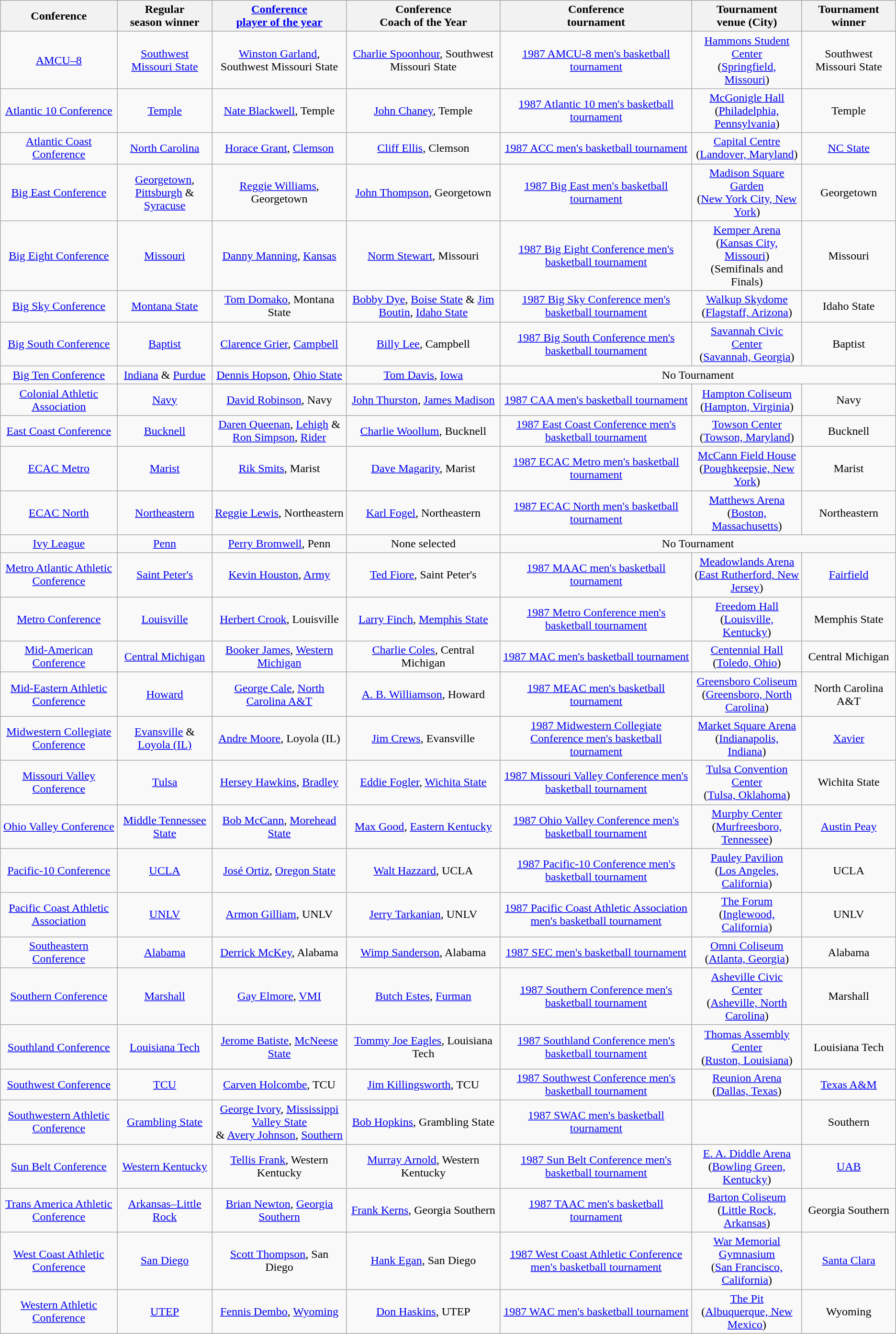<table class="wikitable" style="text-align:center;">
<tr>
<th>Conference</th>
<th>Regular <br> season winner</th>
<th><a href='#'>Conference <br> player of the year</a></th>
<th>Conference <br> Coach of the Year</th>
<th>Conference <br> tournament</th>
<th>Tournament <br> venue (City)</th>
<th>Tournament <br> winner</th>
</tr>
<tr>
<td><a href='#'>AMCU–8</a></td>
<td><a href='#'>Southwest Missouri State</a></td>
<td><a href='#'>Winston Garland</a>, Southwest Missouri State</td>
<td><a href='#'>Charlie Spoonhour</a>, Southwest Missouri State</td>
<td><a href='#'>1987 AMCU-8 men's basketball tournament</a></td>
<td><a href='#'>Hammons Student Center</a><br>(<a href='#'>Springfield, Missouri</a>)</td>
<td>Southwest Missouri State</td>
</tr>
<tr>
<td><a href='#'>Atlantic 10 Conference</a></td>
<td><a href='#'>Temple</a></td>
<td><a href='#'>Nate Blackwell</a>, Temple</td>
<td><a href='#'>John Chaney</a>, Temple</td>
<td><a href='#'>1987 Atlantic 10 men's basketball tournament</a></td>
<td><a href='#'>McGonigle Hall</a><br>(<a href='#'>Philadelphia, Pennsylvania</a>)</td>
<td>Temple</td>
</tr>
<tr>
<td><a href='#'>Atlantic Coast Conference</a></td>
<td><a href='#'>North Carolina</a></td>
<td><a href='#'>Horace Grant</a>, <a href='#'>Clemson</a></td>
<td><a href='#'>Cliff Ellis</a>, Clemson</td>
<td><a href='#'>1987 ACC men's basketball tournament</a></td>
<td><a href='#'>Capital Centre</a><br>(<a href='#'>Landover, Maryland</a>)</td>
<td><a href='#'>NC State</a></td>
</tr>
<tr>
<td><a href='#'>Big East Conference</a></td>
<td><a href='#'>Georgetown</a>, <a href='#'>Pittsburgh</a> &<br><a href='#'>Syracuse</a></td>
<td><a href='#'>Reggie Williams</a>, Georgetown</td>
<td><a href='#'>John Thompson</a>, Georgetown</td>
<td><a href='#'>1987 Big East men's basketball tournament</a></td>
<td><a href='#'>Madison Square Garden</a><br>(<a href='#'>New York City, New York</a>)</td>
<td>Georgetown</td>
</tr>
<tr>
<td><a href='#'>Big Eight Conference</a></td>
<td><a href='#'>Missouri</a></td>
<td><a href='#'>Danny Manning</a>, <a href='#'>Kansas</a></td>
<td><a href='#'>Norm Stewart</a>, Missouri</td>
<td><a href='#'>1987 Big Eight Conference men's basketball tournament</a></td>
<td><a href='#'>Kemper Arena</a><br>(<a href='#'>Kansas City, Missouri</a>)<br>(Semifinals and Finals)</td>
<td>Missouri</td>
</tr>
<tr>
<td><a href='#'>Big Sky Conference</a></td>
<td><a href='#'>Montana State</a></td>
<td><a href='#'>Tom Domako</a>, Montana State</td>
<td><a href='#'>Bobby Dye</a>, <a href='#'>Boise State</a> & <a href='#'>Jim Boutin</a>, <a href='#'>Idaho State</a></td>
<td><a href='#'>1987 Big Sky Conference men's basketball tournament</a></td>
<td><a href='#'>Walkup Skydome</a><br>(<a href='#'>Flagstaff, Arizona</a>)</td>
<td>Idaho State</td>
</tr>
<tr>
<td><a href='#'>Big South Conference</a></td>
<td><a href='#'>Baptist</a></td>
<td><a href='#'>Clarence Grier</a>, <a href='#'>Campbell</a></td>
<td><a href='#'>Billy Lee</a>, Campbell</td>
<td><a href='#'>1987 Big South Conference men's basketball tournament</a></td>
<td><a href='#'>Savannah Civic Center</a><br>(<a href='#'>Savannah, Georgia</a>)</td>
<td>Baptist</td>
</tr>
<tr>
<td><a href='#'>Big Ten Conference</a></td>
<td><a href='#'>Indiana</a> & <a href='#'>Purdue</a></td>
<td><a href='#'>Dennis Hopson</a>, <a href='#'>Ohio State</a></td>
<td><a href='#'>Tom Davis</a>, <a href='#'>Iowa</a></td>
<td colspan=3>No Tournament</td>
</tr>
<tr>
<td><a href='#'>Colonial Athletic Association</a></td>
<td><a href='#'>Navy</a></td>
<td><a href='#'>David Robinson</a>, Navy</td>
<td><a href='#'>John Thurston</a>, <a href='#'>James Madison</a></td>
<td><a href='#'>1987 CAA men's basketball tournament</a></td>
<td><a href='#'>Hampton Coliseum</a><br>(<a href='#'>Hampton, Virginia</a>)</td>
<td>Navy</td>
</tr>
<tr>
<td><a href='#'>East Coast Conference</a></td>
<td><a href='#'>Bucknell</a></td>
<td><a href='#'>Daren Queenan</a>, <a href='#'>Lehigh</a> &<br><a href='#'>Ron Simpson</a>, <a href='#'>Rider</a></td>
<td><a href='#'>Charlie Woollum</a>, Bucknell</td>
<td><a href='#'>1987 East Coast Conference men's basketball tournament</a></td>
<td><a href='#'>Towson Center</a><br>(<a href='#'>Towson, Maryland</a>)</td>
<td>Bucknell</td>
</tr>
<tr>
<td><a href='#'>ECAC Metro</a></td>
<td><a href='#'>Marist</a></td>
<td><a href='#'>Rik Smits</a>, Marist</td>
<td><a href='#'>Dave Magarity</a>, Marist</td>
<td><a href='#'>1987 ECAC Metro men's basketball tournament</a></td>
<td><a href='#'>McCann Field House</a><br>(<a href='#'>Poughkeepsie, New York</a>)</td>
<td>Marist</td>
</tr>
<tr>
<td><a href='#'>ECAC North</a></td>
<td><a href='#'>Northeastern</a></td>
<td><a href='#'>Reggie Lewis</a>, Northeastern</td>
<td><a href='#'>Karl Fogel</a>, Northeastern</td>
<td><a href='#'>1987 ECAC North men's basketball tournament</a></td>
<td><a href='#'>Matthews Arena</a><br>(<a href='#'>Boston, Massachusetts</a>)</td>
<td>Northeastern</td>
</tr>
<tr>
<td><a href='#'>Ivy League</a></td>
<td><a href='#'>Penn</a></td>
<td><a href='#'>Perry Bromwell</a>, Penn</td>
<td>None selected</td>
<td colspan=3>No Tournament</td>
</tr>
<tr>
<td><a href='#'>Metro Atlantic Athletic Conference</a></td>
<td><a href='#'>Saint Peter's</a></td>
<td><a href='#'>Kevin Houston</a>, <a href='#'>Army</a></td>
<td><a href='#'>Ted Fiore</a>, Saint Peter's</td>
<td><a href='#'>1987 MAAC men's basketball tournament</a></td>
<td><a href='#'>Meadowlands Arena</a><br>(<a href='#'>East Rutherford, New Jersey</a>)</td>
<td><a href='#'>Fairfield</a></td>
</tr>
<tr>
<td><a href='#'>Metro Conference</a></td>
<td><a href='#'>Louisville</a></td>
<td><a href='#'>Herbert Crook</a>, Louisville</td>
<td><a href='#'>Larry Finch</a>, <a href='#'>Memphis State</a></td>
<td><a href='#'>1987 Metro Conference men's basketball tournament</a></td>
<td><a href='#'>Freedom Hall</a><br>(<a href='#'>Louisville, Kentucky</a>)</td>
<td>Memphis State</td>
</tr>
<tr>
<td><a href='#'>Mid-American Conference</a></td>
<td><a href='#'>Central Michigan</a></td>
<td><a href='#'>Booker James</a>, <a href='#'>Western Michigan</a></td>
<td><a href='#'>Charlie Coles</a>, Central Michigan</td>
<td><a href='#'>1987 MAC men's basketball tournament</a></td>
<td><a href='#'>Centennial Hall</a><br>(<a href='#'>Toledo, Ohio</a>)</td>
<td>Central Michigan</td>
</tr>
<tr>
<td><a href='#'>Mid-Eastern Athletic Conference</a></td>
<td><a href='#'>Howard</a></td>
<td><a href='#'>George Cale</a>, <a href='#'>North Carolina A&T</a></td>
<td><a href='#'>A. B. Williamson</a>, Howard</td>
<td><a href='#'>1987 MEAC men's basketball tournament</a></td>
<td><a href='#'>Greensboro Coliseum</a><br>(<a href='#'>Greensboro, North Carolina</a>)</td>
<td>North Carolina A&T</td>
</tr>
<tr>
<td><a href='#'>Midwestern Collegiate Conference</a></td>
<td><a href='#'>Evansville</a> & <a href='#'>Loyola (IL)</a></td>
<td><a href='#'>Andre Moore</a>, Loyola (IL)</td>
<td><a href='#'>Jim Crews</a>, Evansville</td>
<td><a href='#'>1987 Midwestern Collegiate Conference men's basketball tournament</a></td>
<td><a href='#'>Market Square Arena</a><br>(<a href='#'>Indianapolis, Indiana</a>)</td>
<td><a href='#'>Xavier</a></td>
</tr>
<tr>
<td><a href='#'>Missouri Valley Conference</a></td>
<td><a href='#'>Tulsa</a></td>
<td><a href='#'>Hersey Hawkins</a>, <a href='#'>Bradley</a></td>
<td><a href='#'>Eddie Fogler</a>, <a href='#'>Wichita State</a></td>
<td><a href='#'>1987 Missouri Valley Conference men's basketball tournament</a></td>
<td><a href='#'>Tulsa Convention Center</a><br>(<a href='#'>Tulsa, Oklahoma</a>)</td>
<td>Wichita State</td>
</tr>
<tr>
<td><a href='#'>Ohio Valley Conference</a></td>
<td><a href='#'>Middle Tennessee State</a></td>
<td><a href='#'>Bob McCann</a>, <a href='#'>Morehead State</a></td>
<td><a href='#'>Max Good</a>, <a href='#'>Eastern Kentucky</a></td>
<td><a href='#'>1987 Ohio Valley Conference men's basketball tournament</a></td>
<td><a href='#'>Murphy Center</a><br>(<a href='#'>Murfreesboro, Tennessee</a>)</td>
<td><a href='#'>Austin Peay</a></td>
</tr>
<tr>
<td><a href='#'>Pacific-10 Conference</a></td>
<td><a href='#'>UCLA</a></td>
<td><a href='#'>José Ortiz</a>, <a href='#'>Oregon State</a></td>
<td><a href='#'>Walt Hazzard</a>, UCLA</td>
<td><a href='#'>1987 Pacific-10 Conference men's basketball tournament</a></td>
<td><a href='#'>Pauley Pavilion</a><br>(<a href='#'>Los Angeles, California</a>)</td>
<td>UCLA</td>
</tr>
<tr>
<td><a href='#'>Pacific Coast Athletic Association</a></td>
<td><a href='#'>UNLV</a></td>
<td><a href='#'>Armon Gilliam</a>, UNLV</td>
<td><a href='#'>Jerry Tarkanian</a>, UNLV</td>
<td><a href='#'>1987 Pacific Coast Athletic Association men's basketball tournament</a></td>
<td><a href='#'>The Forum</a><br>(<a href='#'>Inglewood, California</a>)</td>
<td>UNLV</td>
</tr>
<tr>
<td><a href='#'>Southeastern Conference</a></td>
<td><a href='#'>Alabama</a></td>
<td><a href='#'>Derrick McKey</a>, Alabama</td>
<td><a href='#'>Wimp Sanderson</a>, Alabama</td>
<td><a href='#'>1987 SEC men's basketball tournament</a></td>
<td><a href='#'>Omni Coliseum</a><br>(<a href='#'>Atlanta, Georgia</a>)</td>
<td>Alabama</td>
</tr>
<tr>
<td><a href='#'>Southern Conference</a></td>
<td><a href='#'>Marshall</a></td>
<td><a href='#'>Gay Elmore</a>, <a href='#'>VMI</a></td>
<td><a href='#'>Butch Estes</a>, <a href='#'>Furman</a></td>
<td><a href='#'>1987 Southern Conference men's basketball tournament</a></td>
<td><a href='#'>Asheville Civic Center</a><br>(<a href='#'>Asheville, North Carolina</a>)</td>
<td>Marshall</td>
</tr>
<tr>
<td><a href='#'>Southland Conference</a></td>
<td><a href='#'>Louisiana Tech</a></td>
<td><a href='#'>Jerome Batiste</a>, <a href='#'>McNeese State</a></td>
<td><a href='#'>Tommy Joe Eagles</a>, Louisiana Tech</td>
<td><a href='#'>1987 Southland Conference men's basketball tournament</a></td>
<td><a href='#'>Thomas Assembly Center</a><br>(<a href='#'>Ruston, Louisiana</a>)</td>
<td>Louisiana Tech</td>
</tr>
<tr>
<td><a href='#'>Southwest Conference</a></td>
<td><a href='#'>TCU</a></td>
<td><a href='#'>Carven Holcombe</a>, TCU</td>
<td><a href='#'>Jim Killingsworth</a>, TCU</td>
<td><a href='#'>1987 Southwest Conference men's basketball tournament</a></td>
<td><a href='#'>Reunion Arena</a><br>(<a href='#'>Dallas, Texas</a>)</td>
<td><a href='#'>Texas A&M</a></td>
</tr>
<tr>
<td><a href='#'>Southwestern Athletic Conference</a></td>
<td><a href='#'>Grambling State</a></td>
<td><a href='#'>George Ivory</a>, <a href='#'>Mississippi Valley State</a><br>& <a href='#'>Avery Johnson</a>, <a href='#'>Southern</a></td>
<td><a href='#'>Bob Hopkins</a>, Grambling State</td>
<td><a href='#'>1987 SWAC men's basketball tournament</a></td>
<td></td>
<td>Southern</td>
</tr>
<tr>
<td><a href='#'>Sun Belt Conference</a></td>
<td><a href='#'>Western Kentucky</a></td>
<td><a href='#'>Tellis Frank</a>, Western Kentucky</td>
<td><a href='#'>Murray Arnold</a>, Western Kentucky</td>
<td><a href='#'>1987 Sun Belt Conference men's basketball tournament</a></td>
<td><a href='#'>E. A. Diddle Arena</a><br>(<a href='#'>Bowling Green, Kentucky</a>)</td>
<td><a href='#'>UAB</a></td>
</tr>
<tr>
<td><a href='#'>Trans America Athletic Conference</a></td>
<td><a href='#'>Arkansas–Little Rock</a></td>
<td><a href='#'>Brian Newton</a>, <a href='#'>Georgia Southern</a></td>
<td><a href='#'>Frank Kerns</a>, Georgia Southern</td>
<td><a href='#'>1987 TAAC men's basketball tournament</a></td>
<td><a href='#'>Barton Coliseum</a><br>(<a href='#'>Little Rock, Arkansas</a>)</td>
<td>Georgia Southern</td>
</tr>
<tr>
<td><a href='#'>West Coast Athletic Conference</a></td>
<td><a href='#'>San Diego</a></td>
<td><a href='#'>Scott Thompson</a>, San Diego</td>
<td><a href='#'>Hank Egan</a>, San Diego</td>
<td><a href='#'>1987 West Coast Athletic Conference men's basketball tournament</a></td>
<td><a href='#'>War Memorial Gymnasium</a><br>(<a href='#'>San Francisco, California</a>)</td>
<td><a href='#'>Santa Clara</a></td>
</tr>
<tr>
<td><a href='#'>Western Athletic Conference</a></td>
<td><a href='#'>UTEP</a></td>
<td><a href='#'>Fennis Dembo</a>, <a href='#'>Wyoming</a></td>
<td><a href='#'>Don Haskins</a>, UTEP</td>
<td><a href='#'>1987 WAC men's basketball tournament</a></td>
<td><a href='#'>The Pit</a><br>(<a href='#'>Albuquerque, New Mexico</a>)</td>
<td>Wyoming</td>
</tr>
</table>
